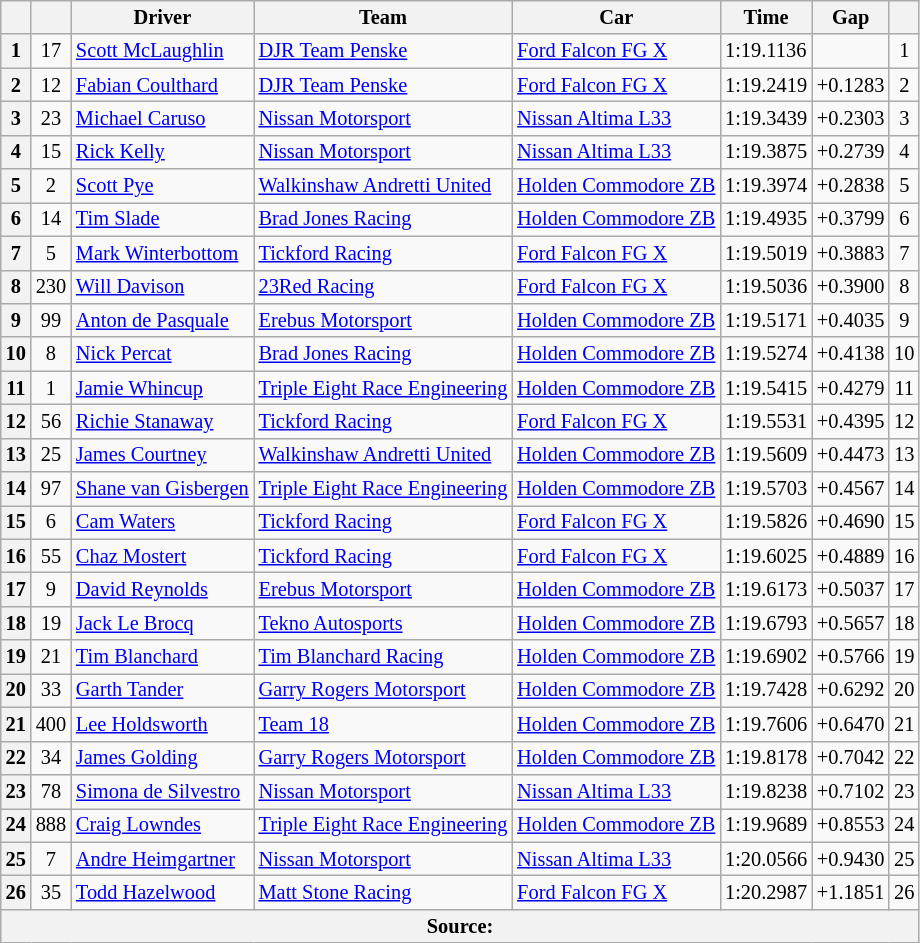<table class="wikitable" style="font-size: 85%">
<tr>
<th></th>
<th></th>
<th>Driver</th>
<th>Team</th>
<th>Car</th>
<th>Time</th>
<th>Gap</th>
<th></th>
</tr>
<tr>
<th>1</th>
<td align="center">17</td>
<td> <a href='#'>Scott McLaughlin</a></td>
<td><a href='#'>DJR Team Penske</a></td>
<td><a href='#'>Ford Falcon FG X</a></td>
<td>1:19.1136</td>
<td></td>
<td align="center">1</td>
</tr>
<tr>
<th>2</th>
<td align="center">12</td>
<td> <a href='#'>Fabian Coulthard</a></td>
<td><a href='#'>DJR Team Penske</a></td>
<td><a href='#'>Ford Falcon FG X</a></td>
<td>1:19.2419</td>
<td>+0.1283</td>
<td align="center">2</td>
</tr>
<tr>
<th>3</th>
<td align="center">23</td>
<td> <a href='#'>Michael Caruso</a></td>
<td><a href='#'>Nissan Motorsport</a></td>
<td><a href='#'>Nissan Altima L33</a></td>
<td>1:19.3439</td>
<td>+0.2303</td>
<td align="center">3</td>
</tr>
<tr>
<th>4</th>
<td align="center">15</td>
<td> <a href='#'>Rick Kelly</a></td>
<td><a href='#'>Nissan Motorsport</a></td>
<td><a href='#'>Nissan Altima L33</a></td>
<td>1:19.3875</td>
<td>+0.2739</td>
<td align="center">4</td>
</tr>
<tr>
<th>5</th>
<td align="center">2</td>
<td> <a href='#'>Scott Pye</a></td>
<td><a href='#'>Walkinshaw Andretti United</a></td>
<td><a href='#'>Holden Commodore ZB</a></td>
<td>1:19.3974</td>
<td>+0.2838</td>
<td align="center">5</td>
</tr>
<tr>
<th>6</th>
<td align="center">14</td>
<td> <a href='#'>Tim Slade</a></td>
<td><a href='#'>Brad Jones Racing</a></td>
<td><a href='#'>Holden Commodore ZB</a></td>
<td>1:19.4935</td>
<td>+0.3799</td>
<td align="center">6</td>
</tr>
<tr>
<th>7</th>
<td align="center">5</td>
<td> <a href='#'>Mark Winterbottom</a></td>
<td><a href='#'>Tickford Racing</a></td>
<td><a href='#'>Ford Falcon FG X</a></td>
<td>1:19.5019</td>
<td>+0.3883</td>
<td align="center">7</td>
</tr>
<tr>
<th>8</th>
<td align="center">230</td>
<td> <a href='#'>Will Davison</a></td>
<td><a href='#'>23Red Racing</a></td>
<td><a href='#'>Ford Falcon FG X</a></td>
<td>1:19.5036</td>
<td>+0.3900</td>
<td align="center">8</td>
</tr>
<tr>
<th>9</th>
<td align="center">99</td>
<td> <a href='#'>Anton de Pasquale</a></td>
<td><a href='#'>Erebus Motorsport</a></td>
<td><a href='#'>Holden Commodore ZB</a></td>
<td>1:19.5171</td>
<td>+0.4035</td>
<td align="center">9</td>
</tr>
<tr>
<th>10</th>
<td align="center">8</td>
<td> <a href='#'>Nick Percat</a></td>
<td><a href='#'>Brad Jones Racing</a></td>
<td><a href='#'>Holden Commodore ZB</a></td>
<td>1:19.5274</td>
<td>+0.4138</td>
<td align="center">10</td>
</tr>
<tr>
<th>11</th>
<td align="center">1</td>
<td> <a href='#'>Jamie Whincup</a></td>
<td><a href='#'>Triple Eight Race Engineering</a></td>
<td><a href='#'>Holden Commodore ZB</a></td>
<td>1:19.5415</td>
<td>+0.4279</td>
<td align="center">11</td>
</tr>
<tr>
<th>12</th>
<td align="center">56</td>
<td> <a href='#'>Richie Stanaway</a></td>
<td><a href='#'>Tickford Racing</a></td>
<td><a href='#'>Ford Falcon FG X</a></td>
<td>1:19.5531</td>
<td>+0.4395</td>
<td align="center">12</td>
</tr>
<tr>
<th>13</th>
<td align="center">25</td>
<td> <a href='#'>James Courtney</a></td>
<td><a href='#'>Walkinshaw Andretti United</a></td>
<td><a href='#'>Holden Commodore ZB</a></td>
<td>1:19.5609</td>
<td>+0.4473</td>
<td align="center">13</td>
</tr>
<tr>
<th>14</th>
<td align="center">97</td>
<td> <a href='#'>Shane van Gisbergen</a></td>
<td><a href='#'>Triple Eight Race Engineering</a></td>
<td><a href='#'>Holden Commodore ZB</a></td>
<td>1:19.5703</td>
<td>+0.4567</td>
<td align="center">14</td>
</tr>
<tr>
<th>15</th>
<td align="center">6</td>
<td> <a href='#'>Cam Waters</a></td>
<td><a href='#'>Tickford Racing</a></td>
<td><a href='#'>Ford Falcon FG X</a></td>
<td>1:19.5826</td>
<td>+0.4690</td>
<td align="center">15</td>
</tr>
<tr>
<th>16</th>
<td align="center">55</td>
<td> <a href='#'>Chaz Mostert</a></td>
<td><a href='#'>Tickford Racing</a></td>
<td><a href='#'>Ford Falcon FG X</a></td>
<td>1:19.6025</td>
<td>+0.4889</td>
<td align="center">16</td>
</tr>
<tr>
<th>17</th>
<td align="center">9</td>
<td> <a href='#'>David Reynolds</a></td>
<td><a href='#'>Erebus Motorsport</a></td>
<td><a href='#'>Holden Commodore ZB</a></td>
<td>1:19.6173</td>
<td>+0.5037</td>
<td align="center">17</td>
</tr>
<tr>
<th>18</th>
<td align="center">19</td>
<td> <a href='#'>Jack Le Brocq</a></td>
<td><a href='#'>Tekno Autosports</a></td>
<td><a href='#'>Holden Commodore ZB</a></td>
<td>1:19.6793</td>
<td>+0.5657</td>
<td align="center">18</td>
</tr>
<tr>
<th>19</th>
<td align="center">21</td>
<td> <a href='#'>Tim Blanchard</a></td>
<td><a href='#'>Tim Blanchard Racing</a></td>
<td><a href='#'>Holden Commodore ZB</a></td>
<td>1:19.6902</td>
<td>+0.5766</td>
<td align="center">19</td>
</tr>
<tr>
<th>20</th>
<td align="center">33</td>
<td> <a href='#'>Garth Tander</a></td>
<td><a href='#'>Garry Rogers Motorsport</a></td>
<td><a href='#'>Holden Commodore ZB</a></td>
<td>1:19.7428</td>
<td>+0.6292</td>
<td align="center">20</td>
</tr>
<tr>
<th>21</th>
<td align="center">400</td>
<td> <a href='#'>Lee Holdsworth</a></td>
<td><a href='#'>Team 18</a></td>
<td><a href='#'>Holden Commodore ZB</a></td>
<td>1:19.7606</td>
<td>+0.6470</td>
<td align="center">21</td>
</tr>
<tr>
<th>22</th>
<td align="center">34</td>
<td> <a href='#'>James Golding</a></td>
<td><a href='#'>Garry Rogers Motorsport</a></td>
<td><a href='#'>Holden Commodore ZB</a></td>
<td>1:19.8178</td>
<td>+0.7042</td>
<td align="center">22</td>
</tr>
<tr>
<th>23</th>
<td align="center">78</td>
<td> <a href='#'>Simona de Silvestro</a></td>
<td><a href='#'>Nissan Motorsport</a></td>
<td><a href='#'>Nissan Altima L33</a></td>
<td>1:19.8238</td>
<td>+0.7102</td>
<td align="center">23</td>
</tr>
<tr>
<th>24</th>
<td align="center">888</td>
<td> <a href='#'>Craig Lowndes</a></td>
<td><a href='#'>Triple Eight Race Engineering</a></td>
<td><a href='#'>Holden Commodore ZB</a></td>
<td>1:19.9689</td>
<td>+0.8553</td>
<td align="center">24</td>
</tr>
<tr>
<th>25</th>
<td align="center">7</td>
<td> <a href='#'>Andre Heimgartner</a></td>
<td><a href='#'>Nissan Motorsport</a></td>
<td><a href='#'>Nissan Altima L33</a></td>
<td>1:20.0566</td>
<td>+0.9430</td>
<td align="center">25</td>
</tr>
<tr>
<th>26</th>
<td align="center">35</td>
<td> <a href='#'>Todd Hazelwood</a></td>
<td><a href='#'>Matt Stone Racing</a></td>
<td><a href='#'>Ford Falcon FG X</a></td>
<td>1:20.2987</td>
<td>+1.1851</td>
<td align="center">26</td>
</tr>
<tr>
<th colspan="8">Source:</th>
</tr>
</table>
